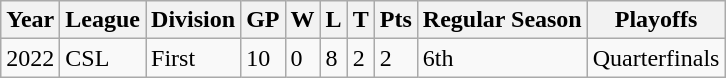<table class="wikitable">
<tr>
<th>Year</th>
<th>League</th>
<th>Division</th>
<th>GP</th>
<th>W</th>
<th>L</th>
<th>T</th>
<th>Pts</th>
<th>Regular Season</th>
<th>Playoffs</th>
</tr>
<tr>
<td>2022</td>
<td>CSL</td>
<td>First</td>
<td>10</td>
<td>0</td>
<td>8</td>
<td>2</td>
<td>2</td>
<td>6th</td>
<td>Quarterfinals</td>
</tr>
</table>
